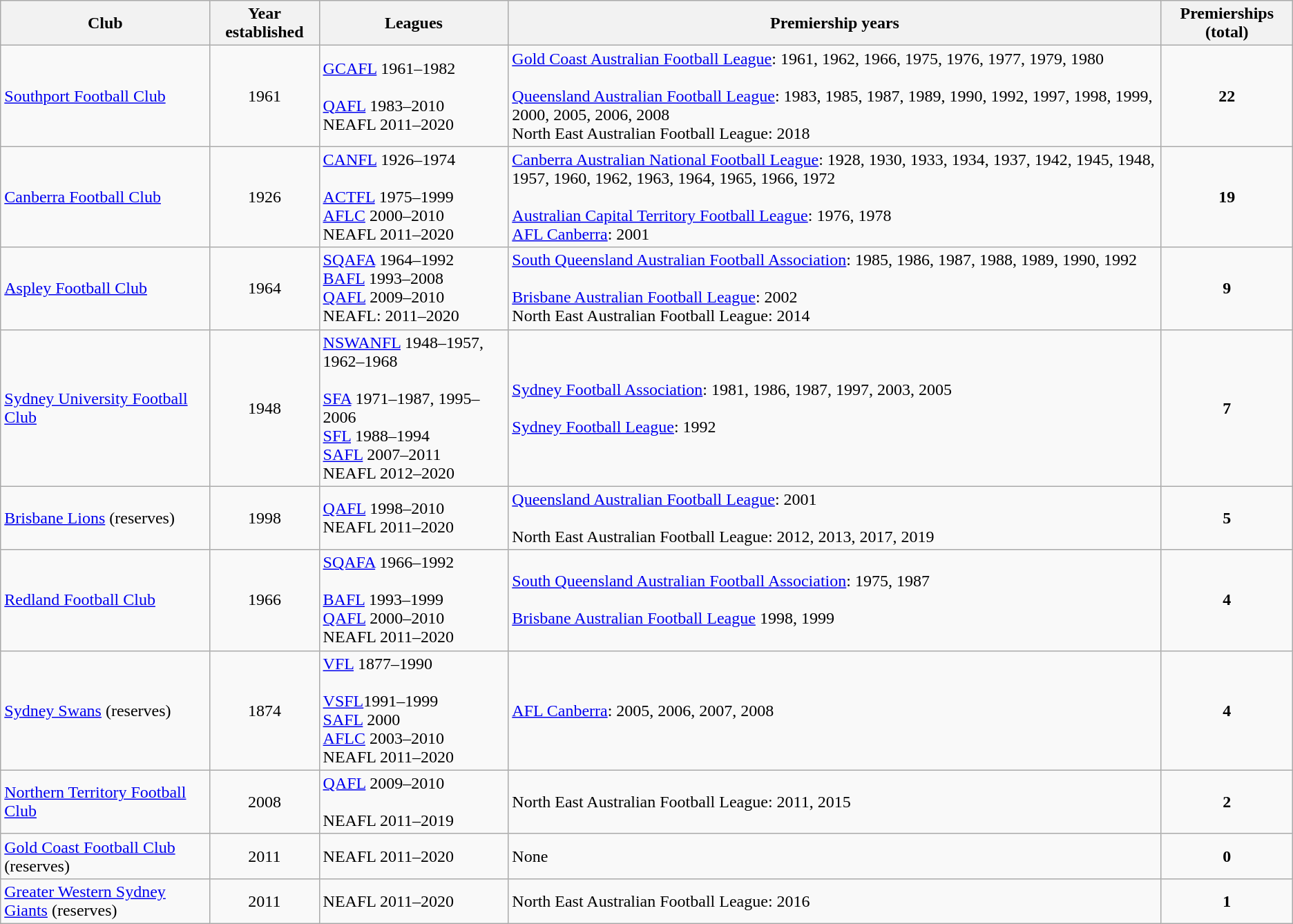<table class="wikitable sortable">
<tr>
<th>Club</th>
<th>Year established</th>
<th>Leagues</th>
<th>Premiership years</th>
<th>Premierships (total)</th>
</tr>
<tr>
<td><a href='#'>Southport Football Club</a></td>
<td style="text-align:center;">1961</td>
<td><a href='#'>GCAFL</a> 1961–1982<br><br><a href='#'>QAFL</a> 1983–2010<br>
NEAFL 2011–2020</td>
<td><a href='#'>Gold Coast Australian Football League</a>: 1961, 1962, 1966, 1975, 1976, 1977, 1979, 1980<br><br><a href='#'>Queensland Australian Football League</a>: 1983, 1985, 1987, 1989, 1990, 1992, 1997, 1998, 1999, 2000, 2005, 2006, 2008<br>
North East Australian Football League: 2018</td>
<td style="text-align:center;"><strong>22</strong></td>
</tr>
<tr>
<td><a href='#'>Canberra Football Club</a></td>
<td style="text-align:center;">1926</td>
<td><a href='#'>CANFL</a> 1926–1974<br><br><a href='#'>ACTFL</a> 1975–1999<br>
<a href='#'>AFLC</a> 2000–2010<br>
NEAFL 2011–2020</td>
<td><a href='#'>Canberra Australian National Football League</a>: 1928, 1930, 1933, 1934, 1937, 1942, 1945, 1948, 1957, 1960, 1962, 1963, 1964, 1965, 1966, 1972<br><br><a href='#'>Australian Capital Territory Football League</a>: 1976, 1978<br>
<a href='#'>AFL Canberra</a>: 2001</td>
<td style="text-align:center;"><strong>19</strong></td>
</tr>
<tr>
<td><a href='#'>Aspley Football Club</a></td>
<td style="text-align:center;">1964</td>
<td><a href='#'>SQAFA</a> 1964–1992<br><a href='#'>BAFL</a> 1993–2008<br>
<a href='#'>QAFL</a> 2009–2010<br>
NEAFL: 2011–2020</td>
<td><a href='#'>South Queensland Australian Football Association</a>: 1985, 1986, 1987, 1988, 1989, 1990, 1992<br><br><a href='#'>Brisbane Australian Football League</a>: 2002<br>
North East Australian Football League: 2014</td>
<td style="text-align:center;"><strong>9</strong></td>
</tr>
<tr>
<td><a href='#'>Sydney University Football Club</a></td>
<td style="text-align:center;">1948</td>
<td><a href='#'>NSWANFL</a> 1948–1957, 1962–1968<br><br><a href='#'>SFA</a> 1971–1987, 1995–2006<br>
<a href='#'>SFL</a> 1988–1994<br>
<a href='#'>SAFL</a> 2007–2011<br>
NEAFL 2012–2020</td>
<td><a href='#'>Sydney Football Association</a>: 1981, 1986, 1987, 1997, 2003, 2005<br><br><a href='#'>Sydney Football League</a>: 1992</td>
<td style="text-align:center;"><strong>7</strong></td>
</tr>
<tr>
<td><a href='#'>Brisbane Lions</a> (reserves)</td>
<td style="text-align:center;">1998</td>
<td><a href='#'>QAFL</a> 1998–2010<br>NEAFL 2011–2020</td>
<td><a href='#'>Queensland Australian Football League</a>: 2001<br><br>North East Australian Football League: 2012, 2013, 2017, 2019</td>
<td style="text-align:center;"><strong>5</strong></td>
</tr>
<tr>
<td><a href='#'>Redland Football Club</a></td>
<td style="text-align:center;">1966</td>
<td><a href='#'>SQAFA</a> 1966–1992<br><br><a href='#'>BAFL</a> 1993–1999<br>
<a href='#'>QAFL</a> 2000–2010<br>
NEAFL 2011–2020</td>
<td><a href='#'>South Queensland Australian Football Association</a>: 1975, 1987<br><br><a href='#'>Brisbane Australian Football League</a> 1998, 1999</td>
<td style="text-align:center;"><strong>4</strong></td>
</tr>
<tr>
<td><a href='#'>Sydney Swans</a> (reserves)</td>
<td style="text-align:center;">1874</td>
<td><a href='#'>VFL</a> 1877–1990<br><br><a href='#'>VSFL</a>1991–1999<br>
<a href='#'>SAFL</a> 2000<br>
<a href='#'>AFLC</a> 2003–2010<br>
NEAFL 2011–2020</td>
<td><a href='#'>AFL Canberra</a>: 2005, 2006, 2007, 2008</td>
<td style="text-align:center;"><strong>4</strong></td>
</tr>
<tr>
<td><a href='#'>Northern Territory Football Club</a></td>
<td style="text-align:center;">2008</td>
<td><a href='#'>QAFL</a> 2009–2010<br><br>NEAFL 2011–2019</td>
<td>North East Australian Football League: 2011, 2015</td>
<td style="text-align:center;"><strong>2</strong></td>
</tr>
<tr>
<td><a href='#'>Gold Coast Football Club</a> (reserves)</td>
<td style="text-align:center;">2011</td>
<td>NEAFL 2011–2020</td>
<td>None</td>
<td style="text-align:center;"><strong>0</strong></td>
</tr>
<tr>
<td><a href='#'>Greater Western Sydney Giants</a> (reserves)</td>
<td style="text-align:center;">2011</td>
<td>NEAFL 2011–2020</td>
<td>North East Australian Football League: 2016</td>
<td style="text-align:center;"><strong>1</strong></td>
</tr>
</table>
